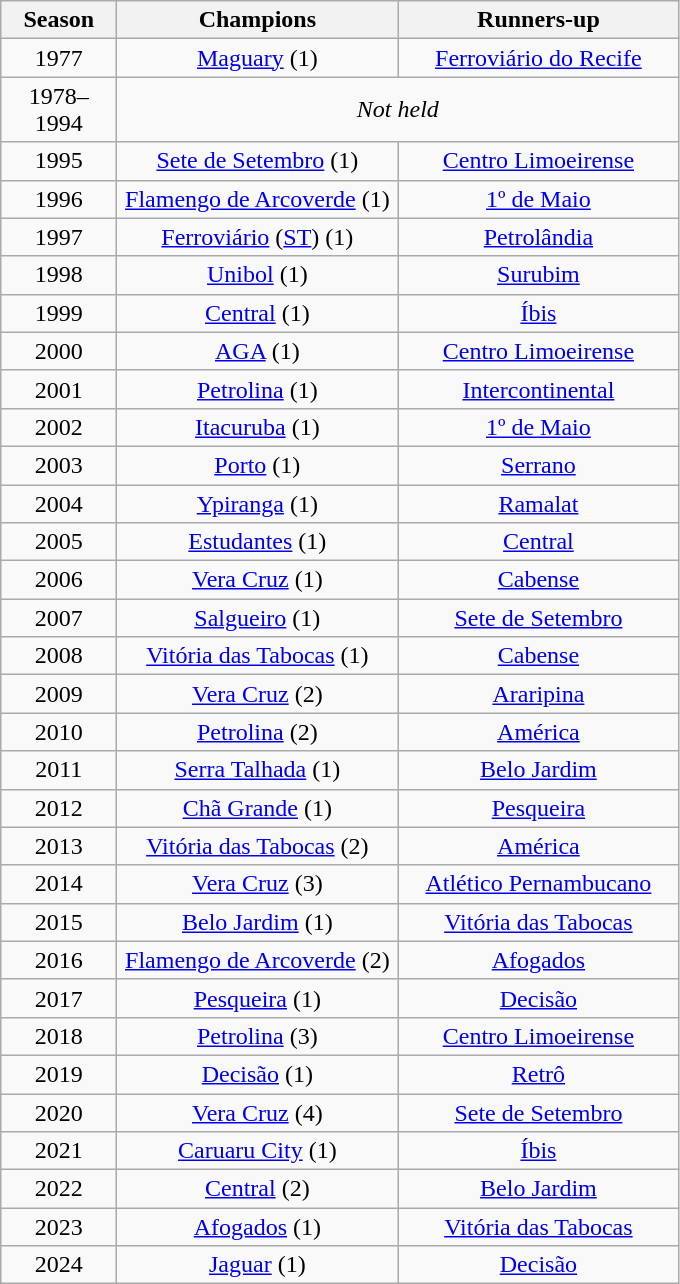<table class="wikitable" style="text-align:center; margin-left:1em;">
<tr>
<th style="width:70px">Season</th>
<th style="width:180px">Champions</th>
<th style="width:180px">Runners-up</th>
</tr>
<tr>
<td>1977</td>
<td><a href='#'>Maguary</a> (1)</td>
<td><a href='#'>Ferroviário do Recife</a></td>
</tr>
<tr>
<td>1978–1994</td>
<td colspan=2><em>Not held</em></td>
</tr>
<tr>
<td>1995</td>
<td><a href='#'>Sete de Setembro</a> (1)</td>
<td><a href='#'>Centro Limoeirense</a></td>
</tr>
<tr>
<td>1996</td>
<td><a href='#'>Flamengo de Arcoverde</a> (1)</td>
<td><a href='#'>1º de Maio</a></td>
</tr>
<tr>
<td>1997</td>
<td><a href='#'>Ferroviário</a> (<a href='#'>ST</a>) (1)</td>
<td><a href='#'>Petrolândia</a></td>
</tr>
<tr>
<td>1998</td>
<td><a href='#'>Unibol</a> (1)</td>
<td><a href='#'>Surubim</a></td>
</tr>
<tr>
<td>1999</td>
<td><a href='#'>Central</a> (1)</td>
<td><a href='#'>Íbis</a></td>
</tr>
<tr>
<td>2000</td>
<td><a href='#'>AGA</a> (1)</td>
<td><a href='#'>Centro Limoeirense</a></td>
</tr>
<tr>
<td>2001</td>
<td><a href='#'>Petrolina</a> (1)</td>
<td><a href='#'>Intercontinental</a></td>
</tr>
<tr>
<td>2002</td>
<td><a href='#'>Itacuruba</a> (1)</td>
<td><a href='#'>1º de Maio</a></td>
</tr>
<tr>
<td>2003</td>
<td><a href='#'>Porto</a> (1)</td>
<td><a href='#'>Serrano</a></td>
</tr>
<tr>
<td>2004</td>
<td><a href='#'>Ypiranga</a> (1)</td>
<td><a href='#'>Ramalat</a></td>
</tr>
<tr>
<td>2005</td>
<td><a href='#'>Estudantes</a> (1)</td>
<td><a href='#'>Central</a></td>
</tr>
<tr>
<td>2006</td>
<td><a href='#'>Vera Cruz</a> (1)</td>
<td><a href='#'>Cabense</a></td>
</tr>
<tr>
<td>2007</td>
<td><a href='#'>Salgueiro</a> (1)</td>
<td><a href='#'>Sete de Setembro</a></td>
</tr>
<tr>
<td>2008</td>
<td><a href='#'>Vitória das Tabocas</a> (1)</td>
<td><a href='#'>Cabense</a></td>
</tr>
<tr>
<td>2009</td>
<td><a href='#'>Vera Cruz</a> (2)</td>
<td><a href='#'>Araripina</a></td>
</tr>
<tr>
<td>2010</td>
<td><a href='#'>Petrolina</a> (2)</td>
<td><a href='#'>América</a></td>
</tr>
<tr>
<td>2011</td>
<td><a href='#'>Serra Talhada</a> (1)</td>
<td><a href='#'>Belo Jardim</a></td>
</tr>
<tr>
<td>2012</td>
<td><a href='#'>Chã Grande</a> (1)</td>
<td><a href='#'>Pesqueira</a></td>
</tr>
<tr>
<td>2013</td>
<td><a href='#'>Vitória das Tabocas</a> (2)</td>
<td><a href='#'>América</a></td>
</tr>
<tr>
<td>2014</td>
<td><a href='#'>Vera Cruz</a> (3)</td>
<td><a href='#'>Atlético Pernambucano</a></td>
</tr>
<tr>
<td>2015</td>
<td><a href='#'>Belo Jardim</a> (1)</td>
<td><a href='#'>Vitória das Tabocas</a></td>
</tr>
<tr>
<td>2016</td>
<td><a href='#'>Flamengo de Arcoverde</a> (2)</td>
<td><a href='#'>Afogados</a></td>
</tr>
<tr>
<td>2017</td>
<td><a href='#'>Pesqueira</a> (1)</td>
<td><a href='#'>Decisão</a></td>
</tr>
<tr>
<td>2018</td>
<td><a href='#'>Petrolina</a> (3)</td>
<td><a href='#'>Centro Limoeirense</a></td>
</tr>
<tr>
<td>2019</td>
<td><a href='#'>Decisão</a> (1)</td>
<td><a href='#'>Retrô</a></td>
</tr>
<tr>
<td>2020</td>
<td><a href='#'>Vera Cruz</a> (4)</td>
<td><a href='#'>Sete de Setembro</a></td>
</tr>
<tr>
<td>2021</td>
<td><a href='#'>Caruaru City</a> (1)</td>
<td><a href='#'>Íbis</a></td>
</tr>
<tr>
<td>2022</td>
<td><a href='#'>Central</a> (2)</td>
<td><a href='#'>Belo Jardim</a></td>
</tr>
<tr>
<td>2023</td>
<td><a href='#'>Afogados</a> (1)</td>
<td><a href='#'>Vitória das Tabocas</a></td>
</tr>
<tr>
<td>2024</td>
<td><a href='#'>Jaguar</a> (1)</td>
<td><a href='#'>Decisão</a></td>
</tr>
</table>
